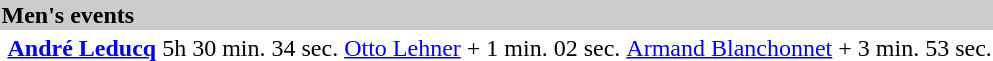<table>
<tr bgcolor="#cccccc">
<td colspan=7><strong>Men's events</strong></td>
</tr>
<tr>
<td><br></td>
<td><strong><a href='#'>André Leducq</a></strong><br><small></small></td>
<td align=right>5h 30 min. 34 sec.</td>
<td><a href='#'>Otto Lehner</a><br><small></small></td>
<td align=right>+ 1 min. 02 sec.</td>
<td><a href='#'>Armand Blanchonnet</a><br><small></small></td>
<td align=right>+ 3 min. 53 sec.</td>
</tr>
</table>
